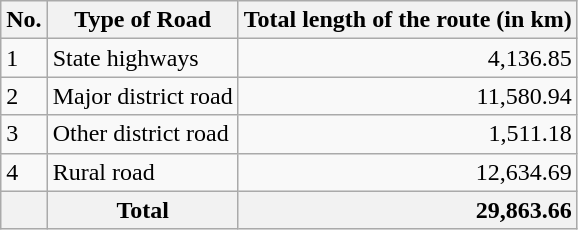<table class="wikitable">
<tr>
<th>No.</th>
<th>Type of Road</th>
<th>Total length of the route (in km)</th>
</tr>
<tr>
<td>1</td>
<td>State highways</td>
<td style="text-align:right;">4,136.85</td>
</tr>
<tr>
<td>2</td>
<td>Major district road</td>
<td style="text-align:right;">11,580.94</td>
</tr>
<tr>
<td>3</td>
<td>Other district road</td>
<td style="text-align:right;">1,511.18</td>
</tr>
<tr>
<td>4</td>
<td>Rural road</td>
<td style="text-align:right;">12,634.69</td>
</tr>
<tr>
<th></th>
<th>Total</th>
<th style="text-align:right;">29,863.66</th>
</tr>
</table>
